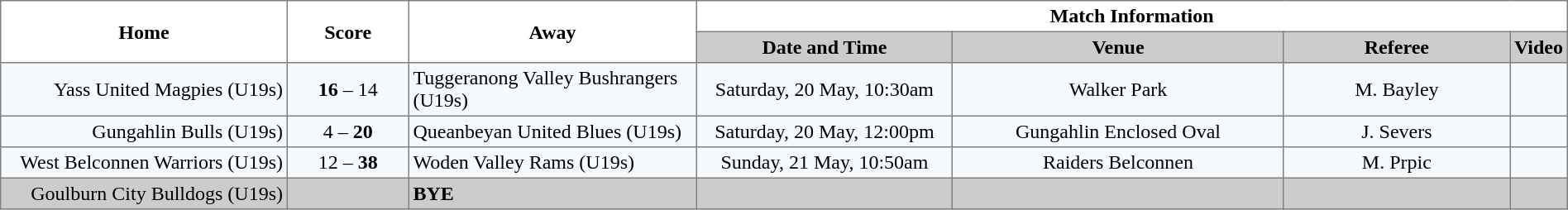<table border="1" cellpadding="3" cellspacing="0" width="100%" style="border-collapse:collapse;  text-align:center;">
<tr>
<th rowspan="2" width="19%">Home</th>
<th rowspan="2" width="8%">Score</th>
<th rowspan="2" width="19%">Away</th>
<th colspan="4">Match Information</th>
</tr>
<tr style="background:#CCCCCC">
<th width="17%">Date and Time</th>
<th width="22%">Venue</th>
<th width="50%">Referee</th>
<th>Video</th>
</tr>
<tr style="text-align:center; background:#f5faff;">
<td align="right">Yass United Magpies (U19s) </td>
<td><strong>16</strong> – 14</td>
<td align="left"> Tuggeranong Valley Bushrangers (U19s)</td>
<td>Saturday, 20 May, 10:30am</td>
<td>Walker Park</td>
<td>M. Bayley</td>
<td></td>
</tr>
<tr style="text-align:center; background:#f5faff;">
<td align="right">Gungahlin Bulls (U19s) </td>
<td>4 – <strong>20</strong></td>
<td align="left"> Queanbeyan United Blues (U19s)</td>
<td>Saturday, 20 May, 12:00pm</td>
<td>Gungahlin Enclosed Oval</td>
<td>J. Severs</td>
<td></td>
</tr>
<tr style="text-align:center; background:#f5faff;">
<td align="right">West Belconnen Warriors (U19s) </td>
<td>12 – <strong>38</strong></td>
<td align="left"> Woden Valley Rams (U19s)</td>
<td>Sunday, 21 May, 10:50am</td>
<td>Raiders Belconnen</td>
<td>M. Prpic</td>
<td></td>
</tr>
<tr style="text-align:center; background:#CCCCCC;">
<td align="right">Goulburn City Bulldogs (U19s) </td>
<td></td>
<td align="left"><strong>BYE</strong></td>
<td></td>
<td></td>
<td></td>
<td></td>
</tr>
</table>
